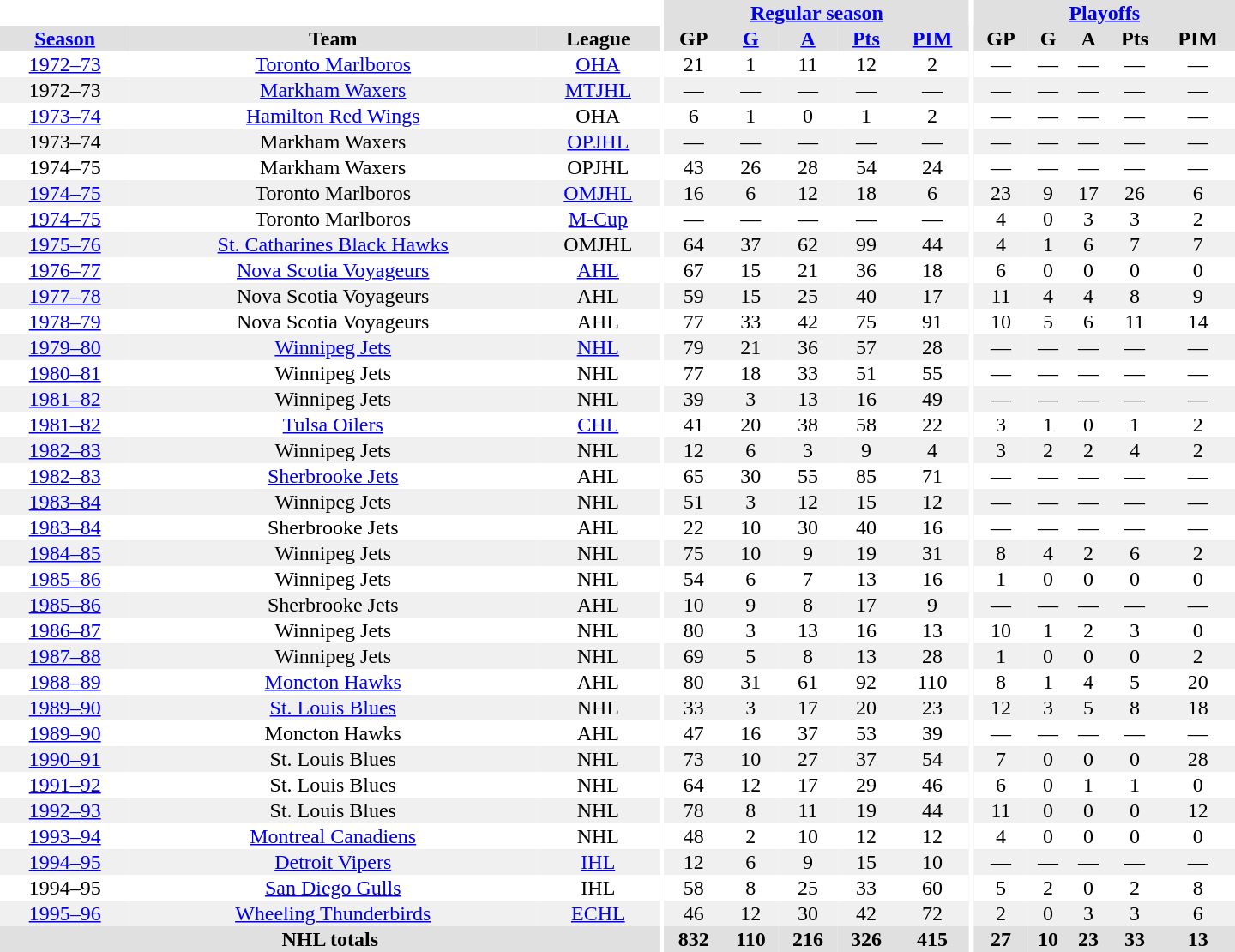<table border="0" cellpadding="1" cellspacing="0" style="text-align:center; width:60em">
<tr bgcolor="#e0e0e0">
<th colspan="3" bgcolor="#ffffff"></th>
<th rowspan="100" bgcolor="#ffffff"></th>
<th colspan="5"><a href='#'>Regular season</a></th>
<th rowspan="100" bgcolor="#ffffff"></th>
<th colspan="5"><a href='#'>Playoffs</a></th>
</tr>
<tr bgcolor="#e0e0e0">
<th><a href='#'>Season</a></th>
<th>Team</th>
<th>League</th>
<th>GP</th>
<th><a href='#'>G</a></th>
<th><a href='#'>A</a></th>
<th><a href='#'>Pts</a></th>
<th><a href='#'>PIM</a></th>
<th>GP</th>
<th>G</th>
<th>A</th>
<th>Pts</th>
<th>PIM</th>
</tr>
<tr>
<td><a href='#'>1972–73</a></td>
<td><a href='#'>Toronto Marlboros</a></td>
<td><a href='#'>OHA</a></td>
<td>21</td>
<td>1</td>
<td>11</td>
<td>12</td>
<td>2</td>
<td>—</td>
<td>—</td>
<td>—</td>
<td>—</td>
<td>—</td>
</tr>
<tr bgcolor="#f0f0f0">
<td>1972–73</td>
<td><a href='#'>Markham Waxers</a></td>
<td><a href='#'>MTJHL</a></td>
<td>—</td>
<td>—</td>
<td>—</td>
<td>—</td>
<td>—</td>
<td>—</td>
<td>—</td>
<td>—</td>
<td>—</td>
<td>—</td>
</tr>
<tr>
<td><a href='#'>1973–74</a></td>
<td><a href='#'>Hamilton Red Wings</a></td>
<td>OHA</td>
<td>6</td>
<td>1</td>
<td>0</td>
<td>1</td>
<td>2</td>
<td>—</td>
<td>—</td>
<td>—</td>
<td>—</td>
<td>—</td>
</tr>
<tr bgcolor="#f0f0f0">
<td>1973–74</td>
<td>Markham Waxers</td>
<td><a href='#'>OPJHL</a></td>
<td>—</td>
<td>—</td>
<td>—</td>
<td>—</td>
<td>—</td>
<td>—</td>
<td>—</td>
<td>—</td>
<td>—</td>
<td>—</td>
</tr>
<tr>
<td>1974–75</td>
<td>Markham Waxers</td>
<td>OPJHL</td>
<td>43</td>
<td>26</td>
<td>28</td>
<td>54</td>
<td>24</td>
<td>—</td>
<td>—</td>
<td>—</td>
<td>—</td>
<td>—</td>
</tr>
<tr bgcolor="#f0f0f0">
<td><a href='#'>1974–75</a></td>
<td>Toronto Marlboros</td>
<td><a href='#'>OMJHL</a></td>
<td>16</td>
<td>6</td>
<td>12</td>
<td>18</td>
<td>6</td>
<td>23</td>
<td>9</td>
<td>17</td>
<td>26</td>
<td>6</td>
</tr>
<tr>
<td><a href='#'>1974–75</a></td>
<td>Toronto Marlboros</td>
<td><a href='#'>M-Cup</a></td>
<td>—</td>
<td>—</td>
<td>—</td>
<td>—</td>
<td>—</td>
<td>4</td>
<td>0</td>
<td>3</td>
<td>3</td>
<td>2</td>
</tr>
<tr bgcolor="#f0f0f0">
<td><a href='#'>1975–76</a></td>
<td><a href='#'>St. Catharines Black Hawks</a></td>
<td>OMJHL</td>
<td>64</td>
<td>37</td>
<td>62</td>
<td>99</td>
<td>44</td>
<td>4</td>
<td>1</td>
<td>6</td>
<td>7</td>
<td>7</td>
</tr>
<tr>
<td><a href='#'>1976–77</a></td>
<td><a href='#'>Nova Scotia Voyageurs</a></td>
<td><a href='#'>AHL</a></td>
<td>67</td>
<td>15</td>
<td>21</td>
<td>36</td>
<td>18</td>
<td>6</td>
<td>0</td>
<td>0</td>
<td>0</td>
<td>0</td>
</tr>
<tr bgcolor="#f0f0f0">
<td><a href='#'>1977–78</a></td>
<td>Nova Scotia Voyageurs</td>
<td>AHL</td>
<td>59</td>
<td>15</td>
<td>25</td>
<td>40</td>
<td>17</td>
<td>11</td>
<td>4</td>
<td>4</td>
<td>8</td>
<td>9</td>
</tr>
<tr>
<td><a href='#'>1978–79</a></td>
<td>Nova Scotia Voyageurs</td>
<td>AHL</td>
<td>77</td>
<td>33</td>
<td>42</td>
<td>75</td>
<td>91</td>
<td>10</td>
<td>5</td>
<td>6</td>
<td>11</td>
<td>14</td>
</tr>
<tr bgcolor="#f0f0f0">
<td><a href='#'>1979–80</a></td>
<td><a href='#'>Winnipeg Jets</a></td>
<td><a href='#'>NHL</a></td>
<td>79</td>
<td>21</td>
<td>36</td>
<td>57</td>
<td>28</td>
<td>—</td>
<td>—</td>
<td>—</td>
<td>—</td>
<td>—</td>
</tr>
<tr>
<td><a href='#'>1980–81</a></td>
<td>Winnipeg Jets</td>
<td>NHL</td>
<td>77</td>
<td>18</td>
<td>33</td>
<td>51</td>
<td>55</td>
<td>—</td>
<td>—</td>
<td>—</td>
<td>—</td>
<td>—</td>
</tr>
<tr bgcolor="#f0f0f0">
<td><a href='#'>1981–82</a></td>
<td>Winnipeg Jets</td>
<td>NHL</td>
<td>39</td>
<td>3</td>
<td>13</td>
<td>16</td>
<td>49</td>
<td>—</td>
<td>—</td>
<td>—</td>
<td>—</td>
<td>—</td>
</tr>
<tr>
<td><a href='#'>1981–82</a></td>
<td><a href='#'>Tulsa Oilers</a></td>
<td><a href='#'>CHL</a></td>
<td>41</td>
<td>20</td>
<td>38</td>
<td>58</td>
<td>22</td>
<td>3</td>
<td>1</td>
<td>0</td>
<td>1</td>
<td>2</td>
</tr>
<tr bgcolor="#f0f0f0">
<td><a href='#'>1982–83</a></td>
<td>Winnipeg Jets</td>
<td>NHL</td>
<td>12</td>
<td>6</td>
<td>3</td>
<td>9</td>
<td>4</td>
<td>3</td>
<td>2</td>
<td>2</td>
<td>4</td>
<td>2</td>
</tr>
<tr>
<td><a href='#'>1982–83</a></td>
<td><a href='#'>Sherbrooke Jets</a></td>
<td>AHL</td>
<td>65</td>
<td>30</td>
<td>55</td>
<td>85</td>
<td>71</td>
<td>—</td>
<td>—</td>
<td>—</td>
<td>—</td>
<td>—</td>
</tr>
<tr bgcolor="#f0f0f0">
<td><a href='#'>1983–84</a></td>
<td>Winnipeg Jets</td>
<td>NHL</td>
<td>51</td>
<td>3</td>
<td>12</td>
<td>15</td>
<td>12</td>
<td>—</td>
<td>—</td>
<td>—</td>
<td>—</td>
<td>—</td>
</tr>
<tr>
<td><a href='#'>1983–84</a></td>
<td>Sherbrooke Jets</td>
<td>AHL</td>
<td>22</td>
<td>10</td>
<td>30</td>
<td>40</td>
<td>16</td>
<td>—</td>
<td>—</td>
<td>—</td>
<td>—</td>
<td>—</td>
</tr>
<tr bgcolor="#f0f0f0">
<td><a href='#'>1984–85</a></td>
<td>Winnipeg Jets</td>
<td>NHL</td>
<td>75</td>
<td>10</td>
<td>9</td>
<td>19</td>
<td>31</td>
<td>8</td>
<td>4</td>
<td>2</td>
<td>6</td>
<td>2</td>
</tr>
<tr>
<td><a href='#'>1985–86</a></td>
<td>Winnipeg Jets</td>
<td>NHL</td>
<td>54</td>
<td>6</td>
<td>7</td>
<td>13</td>
<td>16</td>
<td>1</td>
<td>0</td>
<td>0</td>
<td>0</td>
<td>0</td>
</tr>
<tr bgcolor="#f0f0f0">
<td><a href='#'>1985–86</a></td>
<td>Sherbrooke Jets</td>
<td>AHL</td>
<td>10</td>
<td>9</td>
<td>8</td>
<td>17</td>
<td>9</td>
<td>—</td>
<td>—</td>
<td>—</td>
<td>—</td>
<td>—</td>
</tr>
<tr>
<td><a href='#'>1986–87</a></td>
<td>Winnipeg Jets</td>
<td>NHL</td>
<td>80</td>
<td>3</td>
<td>13</td>
<td>16</td>
<td>13</td>
<td>10</td>
<td>1</td>
<td>2</td>
<td>3</td>
<td>0</td>
</tr>
<tr bgcolor="#f0f0f0">
<td><a href='#'>1987–88</a></td>
<td>Winnipeg Jets</td>
<td>NHL</td>
<td>69</td>
<td>5</td>
<td>8</td>
<td>13</td>
<td>28</td>
<td>1</td>
<td>0</td>
<td>0</td>
<td>0</td>
<td>2</td>
</tr>
<tr>
<td><a href='#'>1988–89</a></td>
<td><a href='#'>Moncton Hawks</a></td>
<td>AHL</td>
<td>80</td>
<td>31</td>
<td>61</td>
<td>92</td>
<td>110</td>
<td>8</td>
<td>1</td>
<td>4</td>
<td>5</td>
<td>20</td>
</tr>
<tr bgcolor="#f0f0f0">
<td><a href='#'>1989–90</a></td>
<td><a href='#'>St. Louis Blues</a></td>
<td>NHL</td>
<td>33</td>
<td>3</td>
<td>17</td>
<td>20</td>
<td>23</td>
<td>12</td>
<td>3</td>
<td>5</td>
<td>8</td>
<td>18</td>
</tr>
<tr>
<td><a href='#'>1989–90</a></td>
<td>Moncton Hawks</td>
<td>AHL</td>
<td>47</td>
<td>16</td>
<td>37</td>
<td>53</td>
<td>39</td>
<td>—</td>
<td>—</td>
<td>—</td>
<td>—</td>
<td>—</td>
</tr>
<tr bgcolor="#f0f0f0">
<td><a href='#'>1990–91</a></td>
<td>St. Louis Blues</td>
<td>NHL</td>
<td>73</td>
<td>10</td>
<td>27</td>
<td>37</td>
<td>54</td>
<td>7</td>
<td>0</td>
<td>0</td>
<td>0</td>
<td>28</td>
</tr>
<tr>
<td><a href='#'>1991–92</a></td>
<td>St. Louis Blues</td>
<td>NHL</td>
<td>64</td>
<td>12</td>
<td>17</td>
<td>29</td>
<td>46</td>
<td>6</td>
<td>0</td>
<td>1</td>
<td>1</td>
<td>0</td>
</tr>
<tr bgcolor="#f0f0f0">
<td><a href='#'>1992–93</a></td>
<td>St. Louis Blues</td>
<td>NHL</td>
<td>78</td>
<td>8</td>
<td>11</td>
<td>19</td>
<td>44</td>
<td>11</td>
<td>0</td>
<td>0</td>
<td>0</td>
<td>12</td>
</tr>
<tr>
<td><a href='#'>1993–94</a></td>
<td><a href='#'>Montreal Canadiens</a></td>
<td>NHL</td>
<td>48</td>
<td>2</td>
<td>10</td>
<td>12</td>
<td>12</td>
<td>4</td>
<td>0</td>
<td>0</td>
<td>0</td>
<td>0</td>
</tr>
<tr bgcolor="#f0f0f0">
<td><a href='#'>1994–95</a></td>
<td><a href='#'>Detroit Vipers</a></td>
<td><a href='#'>IHL</a></td>
<td>12</td>
<td>6</td>
<td>9</td>
<td>15</td>
<td>10</td>
<td>—</td>
<td>—</td>
<td>—</td>
<td>—</td>
<td>—</td>
</tr>
<tr>
<td>1994–95</td>
<td><a href='#'>San Diego Gulls</a></td>
<td>IHL</td>
<td>58</td>
<td>8</td>
<td>25</td>
<td>33</td>
<td>60</td>
<td>5</td>
<td>2</td>
<td>0</td>
<td>2</td>
<td>8</td>
</tr>
<tr bgcolor="#f0f0f0">
<td><a href='#'>1995–96</a></td>
<td><a href='#'>Wheeling Thunderbirds</a></td>
<td><a href='#'>ECHL</a></td>
<td>46</td>
<td>12</td>
<td>30</td>
<td>42</td>
<td>72</td>
<td>2</td>
<td>0</td>
<td>3</td>
<td>3</td>
<td>6</td>
</tr>
<tr bgcolor="#e0e0e0">
<th colspan="3">NHL totals</th>
<th>832</th>
<th>110</th>
<th>216</th>
<th>326</th>
<th>415</th>
<th>27</th>
<th>10</th>
<th>23</th>
<th>33</th>
<th>13</th>
</tr>
</table>
